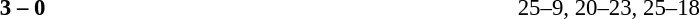<table width=100% cellspacing=1>
<tr>
<th width=20%></th>
<th width=12%></th>
<th width=20%></th>
<th width=33%></th>
<td></td>
</tr>
<tr style=font-size:95%>
<td align=right><strong></strong></td>
<td align=center><strong>3 – 0</strong></td>
<td></td>
<td>25–9, 20–23, 25–18</td>
</tr>
</table>
